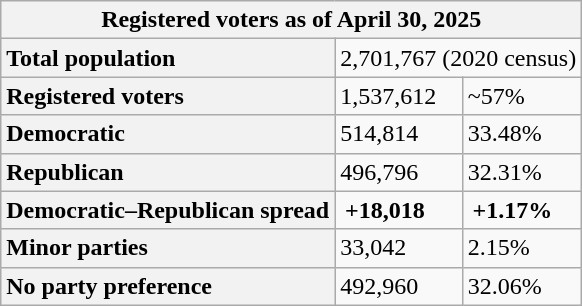<table class="wikitable">
<tr>
<th colspan="3">Registered voters as of April 30, 2025</th>
</tr>
<tr>
<th scope="row" style="text-align:left;">Total population</th>
<td colspan="2">2,701,767 (2020 census)</td>
</tr>
<tr>
<th scope="row" style="text-align:left;">Registered voters</th>
<td>1,537,612</td>
<td>~57%</td>
</tr>
<tr>
<th scope="row" style="text-align:left;">Democratic</th>
<td>514,814</td>
<td>33.48%</td>
</tr>
<tr>
<th scope="row" style="text-align:left;">Republican</th>
<td>496,796</td>
<td>32.31%</td>
</tr>
<tr>
<th scope="row" style="text-align:left;">Democratic–Republican spread</th>
<td><span><strong> +18,018 </strong></span></td>
<td><span><strong> +1.17% </strong></span></td>
</tr>
<tr>
<th scope="row" style="text-align:left;">Minor parties</th>
<td>33,042</td>
<td>2.15%</td>
</tr>
<tr>
<th scope="row" style="text-align:left;">No party preference</th>
<td>492,960</td>
<td>32.06%</td>
</tr>
</table>
